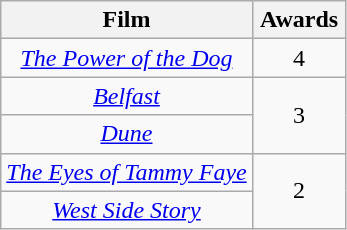<table class="wikitable" rowspan="2" style="text-align:center" background: #f6e39c;>
<tr>
<th scope="col" style="text-align:center">Film</th>
<th scope="col" style="width:55px">Awards</th>
</tr>
<tr>
<td><em><a href='#'>The Power of the Dog</a></em></td>
<td style="text-align:center">4</td>
</tr>
<tr>
<td><em><a href='#'>Belfast</a></em></td>
<td rowspan="2" style="text-align:center">3</td>
</tr>
<tr>
<td><em><a href='#'>Dune</a></em></td>
</tr>
<tr>
<td><em><a href='#'>The Eyes of Tammy Faye</a></em></td>
<td rowspan="2" style="text-align:center">2</td>
</tr>
<tr>
<td><em><a href='#'>West Side Story</a></em></td>
</tr>
</table>
